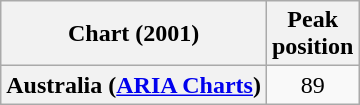<table class="wikitable sortable plainrowheaders" style="text-align:center">
<tr>
<th scope="col">Chart (2001)</th>
<th scope="col">Peak<br>position</th>
</tr>
<tr>
<th scope="row">Australia (<a href='#'>ARIA Charts</a>)</th>
<td>89</td>
</tr>
</table>
